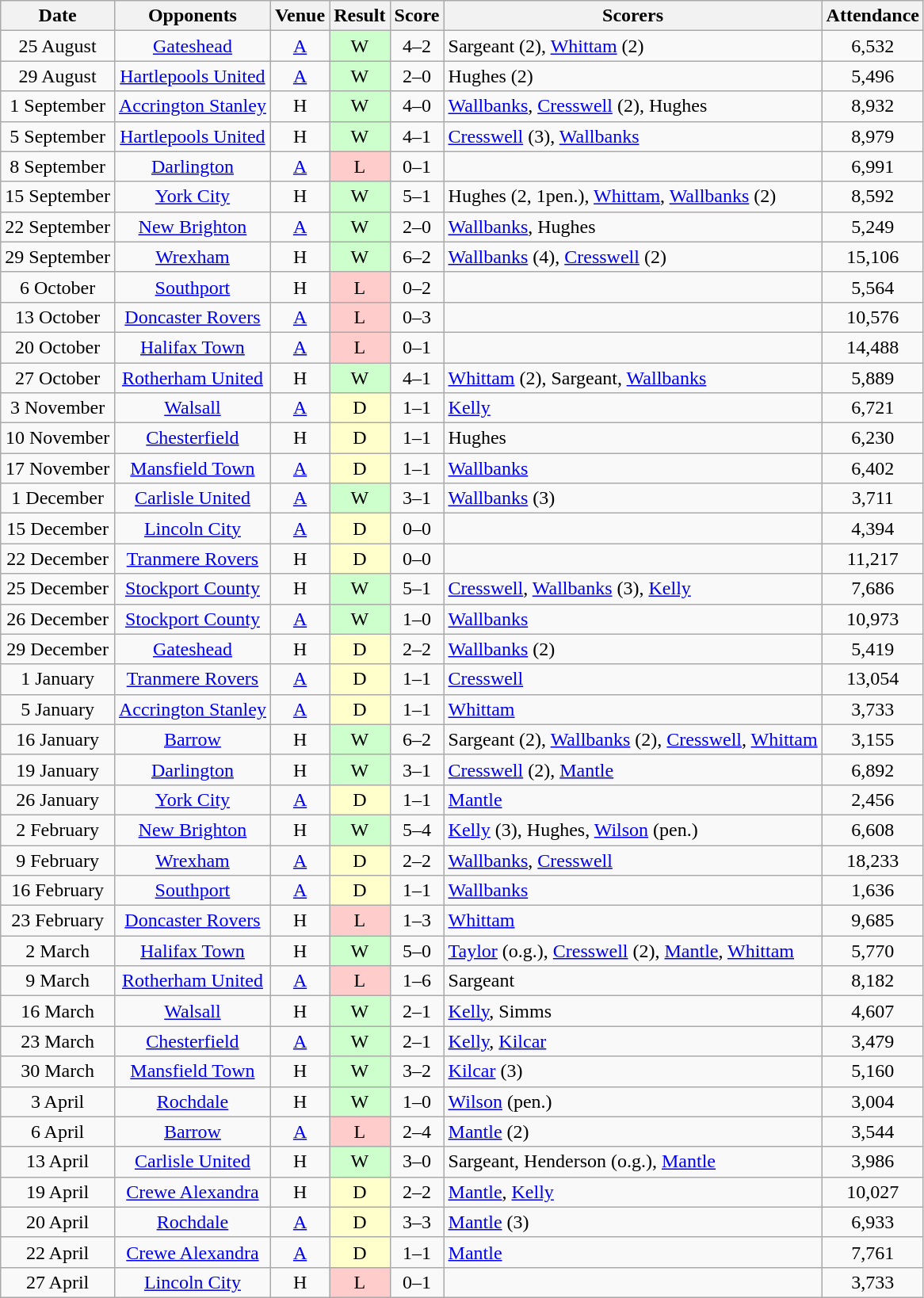<table class="wikitable" style="text-align:center">
<tr>
<th>Date</th>
<th>Opponents</th>
<th>Venue</th>
<th>Result</th>
<th>Score</th>
<th>Scorers</th>
<th>Attendance</th>
</tr>
<tr>
<td>25 August</td>
<td><a href='#'>Gateshead</a></td>
<td><a href='#'>A</a></td>
<td style="background-color:#CCFFCC">W</td>
<td>4–2</td>
<td align="left">Sargeant (2), <a href='#'>Whittam</a> (2)</td>
<td>6,532</td>
</tr>
<tr>
<td>29 August</td>
<td><a href='#'>Hartlepools United</a></td>
<td><a href='#'>A</a></td>
<td style="background-color:#CCFFCC">W</td>
<td>2–0</td>
<td align="left">Hughes (2)</td>
<td>5,496</td>
</tr>
<tr>
<td>1 September</td>
<td><a href='#'>Accrington Stanley</a></td>
<td>H</td>
<td style="background-color:#CCFFCC">W</td>
<td>4–0</td>
<td align="left"><a href='#'>Wallbanks</a>, <a href='#'>Cresswell</a> (2), Hughes</td>
<td>8,932</td>
</tr>
<tr>
<td>5 September</td>
<td><a href='#'>Hartlepools United</a></td>
<td>H</td>
<td style="background-color:#CCFFCC">W</td>
<td>4–1</td>
<td align="left"><a href='#'>Cresswell</a> (3), <a href='#'>Wallbanks</a></td>
<td>8,979</td>
</tr>
<tr>
<td>8 September</td>
<td><a href='#'>Darlington</a></td>
<td><a href='#'>A</a></td>
<td style="background-color:#FFCCCC">L</td>
<td>0–1</td>
<td align="left"></td>
<td>6,991</td>
</tr>
<tr>
<td>15 September</td>
<td><a href='#'>York City</a></td>
<td>H</td>
<td style="background-color:#CCFFCC">W</td>
<td>5–1</td>
<td align="left">Hughes (2, 1pen.), <a href='#'>Whittam</a>, <a href='#'>Wallbanks</a> (2)</td>
<td>8,592</td>
</tr>
<tr>
<td>22 September</td>
<td><a href='#'>New Brighton</a></td>
<td><a href='#'>A</a></td>
<td style="background-color:#CCFFCC">W</td>
<td>2–0</td>
<td align="left"><a href='#'>Wallbanks</a>, Hughes</td>
<td>5,249</td>
</tr>
<tr>
<td>29 September</td>
<td><a href='#'>Wrexham</a></td>
<td>H</td>
<td style="background-color:#CCFFCC">W</td>
<td>6–2</td>
<td align="left"><a href='#'>Wallbanks</a> (4), <a href='#'>Cresswell</a> (2)</td>
<td>15,106</td>
</tr>
<tr>
<td>6 October</td>
<td><a href='#'>Southport</a></td>
<td>H</td>
<td style="background-color:#FFCCCC">L</td>
<td>0–2</td>
<td align="left"></td>
<td>5,564</td>
</tr>
<tr>
<td>13 October</td>
<td><a href='#'>Doncaster Rovers</a></td>
<td><a href='#'>A</a></td>
<td style="background-color:#FFCCCC">L</td>
<td>0–3</td>
<td align="left"></td>
<td>10,576</td>
</tr>
<tr>
<td>20 October</td>
<td><a href='#'>Halifax Town</a></td>
<td><a href='#'>A</a></td>
<td style="background-color:#FFCCCC">L</td>
<td>0–1</td>
<td align="left"></td>
<td>14,488</td>
</tr>
<tr>
<td>27 October</td>
<td><a href='#'>Rotherham United</a></td>
<td>H</td>
<td style="background-color:#CCFFCC">W</td>
<td>4–1</td>
<td align="left"><a href='#'>Whittam</a> (2), Sargeant, <a href='#'>Wallbanks</a></td>
<td>5,889</td>
</tr>
<tr>
<td>3 November</td>
<td><a href='#'>Walsall</a></td>
<td><a href='#'>A</a></td>
<td style="background-color:#FFFFCC">D</td>
<td>1–1</td>
<td align="left"><a href='#'>Kelly</a></td>
<td>6,721</td>
</tr>
<tr>
<td>10 November</td>
<td><a href='#'>Chesterfield</a></td>
<td>H</td>
<td style="background-color:#FFFFCC">D</td>
<td>1–1</td>
<td align="left">Hughes</td>
<td>6,230</td>
</tr>
<tr>
<td>17 November</td>
<td><a href='#'>Mansfield Town</a></td>
<td><a href='#'>A</a></td>
<td style="background-color:#FFFFCC">D</td>
<td>1–1</td>
<td align="left"><a href='#'>Wallbanks</a></td>
<td>6,402</td>
</tr>
<tr>
<td>1 December</td>
<td><a href='#'>Carlisle United</a></td>
<td><a href='#'>A</a></td>
<td style="background-color:#CCFFCC">W</td>
<td>3–1</td>
<td align="left"><a href='#'>Wallbanks</a> (3)</td>
<td>3,711</td>
</tr>
<tr>
<td>15 December</td>
<td><a href='#'>Lincoln City</a></td>
<td><a href='#'>A</a></td>
<td style="background-color:#FFFFCC">D</td>
<td>0–0</td>
<td align="left"></td>
<td>4,394</td>
</tr>
<tr>
<td>22 December</td>
<td><a href='#'>Tranmere Rovers</a></td>
<td>H</td>
<td style="background-color:#FFFFCC">D</td>
<td>0–0</td>
<td align="left"></td>
<td>11,217</td>
</tr>
<tr>
<td>25 December</td>
<td><a href='#'>Stockport County</a></td>
<td>H</td>
<td style="background-color:#CCFFCC">W</td>
<td>5–1</td>
<td align="left"><a href='#'>Cresswell</a>, <a href='#'>Wallbanks</a> (3), <a href='#'>Kelly</a></td>
<td>7,686</td>
</tr>
<tr>
<td>26 December</td>
<td><a href='#'>Stockport County</a></td>
<td><a href='#'>A</a></td>
<td style="background-color:#CCFFCC">W</td>
<td>1–0</td>
<td align="left"><a href='#'>Wallbanks</a></td>
<td>10,973</td>
</tr>
<tr>
<td>29 December</td>
<td><a href='#'>Gateshead</a></td>
<td>H</td>
<td style="background-color:#FFFFCC">D</td>
<td>2–2</td>
<td align="left"><a href='#'>Wallbanks</a> (2)</td>
<td>5,419</td>
</tr>
<tr>
<td>1 January</td>
<td><a href='#'>Tranmere Rovers</a></td>
<td><a href='#'>A</a></td>
<td style="background-color:#FFFFCC">D</td>
<td>1–1</td>
<td align="left"><a href='#'>Cresswell</a></td>
<td>13,054</td>
</tr>
<tr>
<td>5 January</td>
<td><a href='#'>Accrington Stanley</a></td>
<td><a href='#'>A</a></td>
<td style="background-color:#FFFFCC">D</td>
<td>1–1</td>
<td align="left"><a href='#'>Whittam</a></td>
<td>3,733</td>
</tr>
<tr>
<td>16 January</td>
<td><a href='#'>Barrow</a></td>
<td>H</td>
<td style="background-color:#CCFFCC">W</td>
<td>6–2</td>
<td align="left">Sargeant (2), <a href='#'>Wallbanks</a> (2), <a href='#'>Cresswell</a>, <a href='#'>Whittam</a></td>
<td>3,155</td>
</tr>
<tr>
<td>19 January</td>
<td><a href='#'>Darlington</a></td>
<td>H</td>
<td style="background-color:#CCFFCC">W</td>
<td>3–1</td>
<td align="left"><a href='#'>Cresswell</a> (2), <a href='#'>Mantle</a></td>
<td>6,892</td>
</tr>
<tr>
<td>26 January</td>
<td><a href='#'>York City</a></td>
<td><a href='#'>A</a></td>
<td style="background-color:#FFFFCC">D</td>
<td>1–1</td>
<td align="left"><a href='#'>Mantle</a></td>
<td>2,456</td>
</tr>
<tr>
<td>2 February</td>
<td><a href='#'>New Brighton</a></td>
<td>H</td>
<td style="background-color:#CCFFCC">W</td>
<td>5–4</td>
<td align="left"><a href='#'>Kelly</a> (3), Hughes, <a href='#'>Wilson</a> (pen.)</td>
<td>6,608</td>
</tr>
<tr>
<td>9 February</td>
<td><a href='#'>Wrexham</a></td>
<td><a href='#'>A</a></td>
<td style="background-color:#FFFFCC">D</td>
<td>2–2</td>
<td align="left"><a href='#'>Wallbanks</a>, <a href='#'>Cresswell</a></td>
<td>18,233</td>
</tr>
<tr>
<td>16 February</td>
<td><a href='#'>Southport</a></td>
<td><a href='#'>A</a></td>
<td style="background-color:#FFFFCC">D</td>
<td>1–1</td>
<td align="left"><a href='#'>Wallbanks</a></td>
<td>1,636</td>
</tr>
<tr>
<td>23 February</td>
<td><a href='#'>Doncaster Rovers</a></td>
<td>H</td>
<td style="background-color:#FFCCCC">L</td>
<td>1–3</td>
<td align="left"><a href='#'>Whittam</a></td>
<td>9,685</td>
</tr>
<tr>
<td>2 March</td>
<td><a href='#'>Halifax Town</a></td>
<td>H</td>
<td style="background-color:#CCFFCC">W</td>
<td>5–0</td>
<td align="left"><a href='#'>Taylor</a> (o.g.), <a href='#'>Cresswell</a> (2), <a href='#'>Mantle</a>, <a href='#'>Whittam</a></td>
<td>5,770</td>
</tr>
<tr>
<td>9 March</td>
<td><a href='#'>Rotherham United</a></td>
<td><a href='#'>A</a></td>
<td style="background-color:#FFCCCC">L</td>
<td>1–6</td>
<td align="left">Sargeant</td>
<td>8,182</td>
</tr>
<tr>
<td>16 March</td>
<td><a href='#'>Walsall</a></td>
<td>H</td>
<td style="background-color:#CCFFCC">W</td>
<td>2–1</td>
<td align="left"><a href='#'>Kelly</a>, Simms</td>
<td>4,607</td>
</tr>
<tr>
<td>23 March</td>
<td><a href='#'>Chesterfield</a></td>
<td><a href='#'>A</a></td>
<td style="background-color:#CCFFCC">W</td>
<td>2–1</td>
<td align="left"><a href='#'>Kelly</a>, <a href='#'>Kilcar</a></td>
<td>3,479</td>
</tr>
<tr>
<td>30 March</td>
<td><a href='#'>Mansfield Town</a></td>
<td>H</td>
<td style="background-color:#CCFFCC">W</td>
<td>3–2</td>
<td align="left"><a href='#'>Kilcar</a> (3)</td>
<td>5,160</td>
</tr>
<tr>
<td>3 April</td>
<td><a href='#'>Rochdale</a></td>
<td>H</td>
<td style="background-color:#CCFFCC">W</td>
<td>1–0</td>
<td align="left"><a href='#'>Wilson</a> (pen.)</td>
<td>3,004</td>
</tr>
<tr>
<td>6 April</td>
<td><a href='#'>Barrow</a></td>
<td><a href='#'>A</a></td>
<td style="background-color:#FFCCCC">L</td>
<td>2–4</td>
<td align="left"><a href='#'>Mantle</a> (2)</td>
<td>3,544</td>
</tr>
<tr>
<td>13 April</td>
<td><a href='#'>Carlisle United</a></td>
<td>H</td>
<td style="background-color:#CCFFCC">W</td>
<td>3–0</td>
<td align="left">Sargeant, Henderson (o.g.), <a href='#'>Mantle</a></td>
<td>3,986</td>
</tr>
<tr>
<td>19 April</td>
<td><a href='#'>Crewe Alexandra</a></td>
<td>H</td>
<td style="background-color:#FFFFCC">D</td>
<td>2–2</td>
<td align="left"><a href='#'>Mantle</a>, <a href='#'>Kelly</a></td>
<td>10,027</td>
</tr>
<tr>
<td>20 April</td>
<td><a href='#'>Rochdale</a></td>
<td><a href='#'>A</a></td>
<td style="background-color:#FFFFCC">D</td>
<td>3–3</td>
<td align="left"><a href='#'>Mantle</a> (3)</td>
<td>6,933</td>
</tr>
<tr>
<td>22 April</td>
<td><a href='#'>Crewe Alexandra</a></td>
<td><a href='#'>A</a></td>
<td style="background-color:#FFFFCC">D</td>
<td>1–1</td>
<td align="left"><a href='#'>Mantle</a></td>
<td>7,761</td>
</tr>
<tr>
<td>27 April</td>
<td><a href='#'>Lincoln City</a></td>
<td>H</td>
<td style="background-color:#FFCCCC">L</td>
<td>0–1</td>
<td align="left"></td>
<td>3,733</td>
</tr>
</table>
